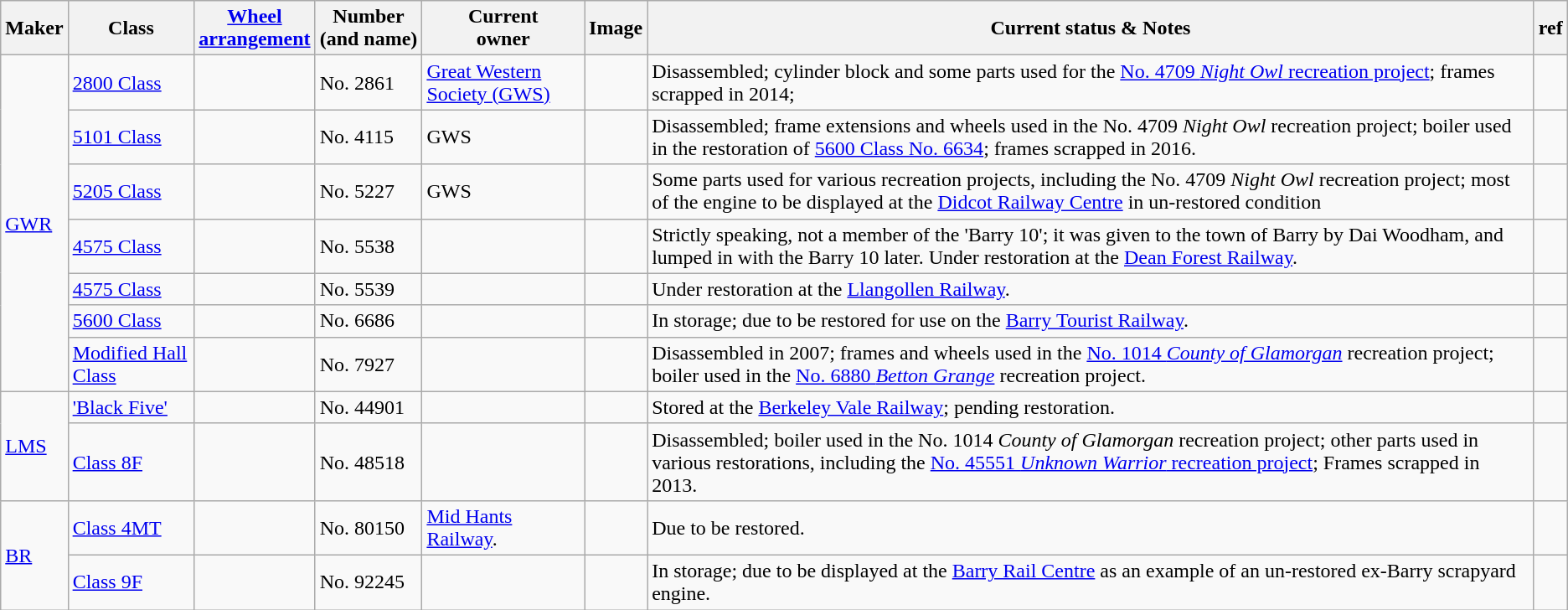<table class="wikitable sortable">
<tr>
<th>Maker<br></th>
<th>Class<br></th>
<th><a href='#'>Wheel<br>arrangement</a></th>
<th>Number<br>(and name)</th>
<th>Current<br>owner</th>
<th>Image</th>
<th>Current status & Notes</th>
<th>ref</th>
</tr>
<tr>
<td rowspan=7><a href='#'>GWR</a></td>
<td><a href='#'>2800 Class</a></td>
<td></td>
<td>No. 2861</td>
<td><a href='#'>Great Western Society (GWS)</a></td>
<td></td>
<td>Disassembled; cylinder block and some parts used for the <a href='#'>No. 4709 <em>Night Owl</em> recreation project</a>; frames scrapped in 2014;</td>
<td></td>
</tr>
<tr>
<td><a href='#'>5101 Class</a></td>
<td></td>
<td>No. 4115</td>
<td>GWS</td>
<td></td>
<td>Disassembled; frame extensions and wheels used in the No. 4709 <em>Night Owl</em> recreation project; boiler used in the restoration of <a href='#'>5600 Class No. 6634</a>; frames scrapped in 2016.</td>
<td></td>
</tr>
<tr>
<td><a href='#'>5205 Class</a></td>
<td></td>
<td>No. 5227</td>
<td>GWS</td>
<td></td>
<td>Some parts used for various recreation projects, including the No. 4709 <em>Night Owl</em> recreation project; most of the engine to be displayed at the <a href='#'>Didcot Railway Centre</a> in un-restored condition</td>
<td></td>
</tr>
<tr>
<td><a href='#'>4575 Class</a></td>
<td></td>
<td>No. 5538</td>
<td></td>
<td></td>
<td>Strictly speaking, not a member of the 'Barry 10'; it was given to the town of Barry by Dai Woodham, and lumped in with the Barry 10 later. Under restoration at the <a href='#'>Dean Forest Railway</a>.</td>
<td></td>
</tr>
<tr>
<td><a href='#'>4575 Class</a></td>
<td></td>
<td>No. 5539</td>
<td></td>
<td></td>
<td>Under restoration at the <a href='#'>Llangollen Railway</a>.</td>
<td></td>
</tr>
<tr>
<td><a href='#'>5600 Class</a></td>
<td></td>
<td>No. 6686</td>
<td></td>
<td></td>
<td>In storage; due to be restored for use on the <a href='#'>Barry Tourist Railway</a>.</td>
<td></td>
</tr>
<tr>
<td><a href='#'>Modified Hall Class</a></td>
<td></td>
<td>No. 7927</td>
<td></td>
<td></td>
<td>Disassembled in 2007; frames and wheels used in the <a href='#'>No. 1014 <em>County of Glamorgan</em></a> recreation project; boiler used in the <a href='#'>No. 6880 <em>Betton Grange</em></a> recreation project.</td>
<td></td>
</tr>
<tr>
<td rowspan=2><a href='#'>LMS</a></td>
<td><a href='#'>'Black Five'</a></td>
<td></td>
<td>No. 44901</td>
<td></td>
<td></td>
<td>Stored at the <a href='#'>Berkeley Vale Railway</a>; pending restoration.</td>
<td></td>
</tr>
<tr>
<td><a href='#'>Class 8F</a></td>
<td></td>
<td>No. 48518</td>
<td></td>
<td></td>
<td>Disassembled; boiler used in the No. 1014 <em>County of Glamorgan</em> recreation project; other parts used in various restorations, including the <a href='#'>No. 45551 <em>Unknown Warrior</em> recreation project</a>; Frames scrapped in 2013.</td>
<td></td>
</tr>
<tr>
<td rowspan=2><a href='#'>BR</a></td>
<td><a href='#'>Class 4MT</a></td>
<td></td>
<td>No. 80150</td>
<td><a href='#'>Mid Hants Railway</a>.</td>
<td></td>
<td>Due to be restored.</td>
<td></td>
</tr>
<tr>
<td><a href='#'>Class 9F</a></td>
<td></td>
<td>No. 92245</td>
<td></td>
<td></td>
<td>In storage; due to be displayed at the <a href='#'>Barry Rail Centre</a> as an example of an un-restored ex-Barry scrapyard engine.</td>
<td></td>
</tr>
</table>
